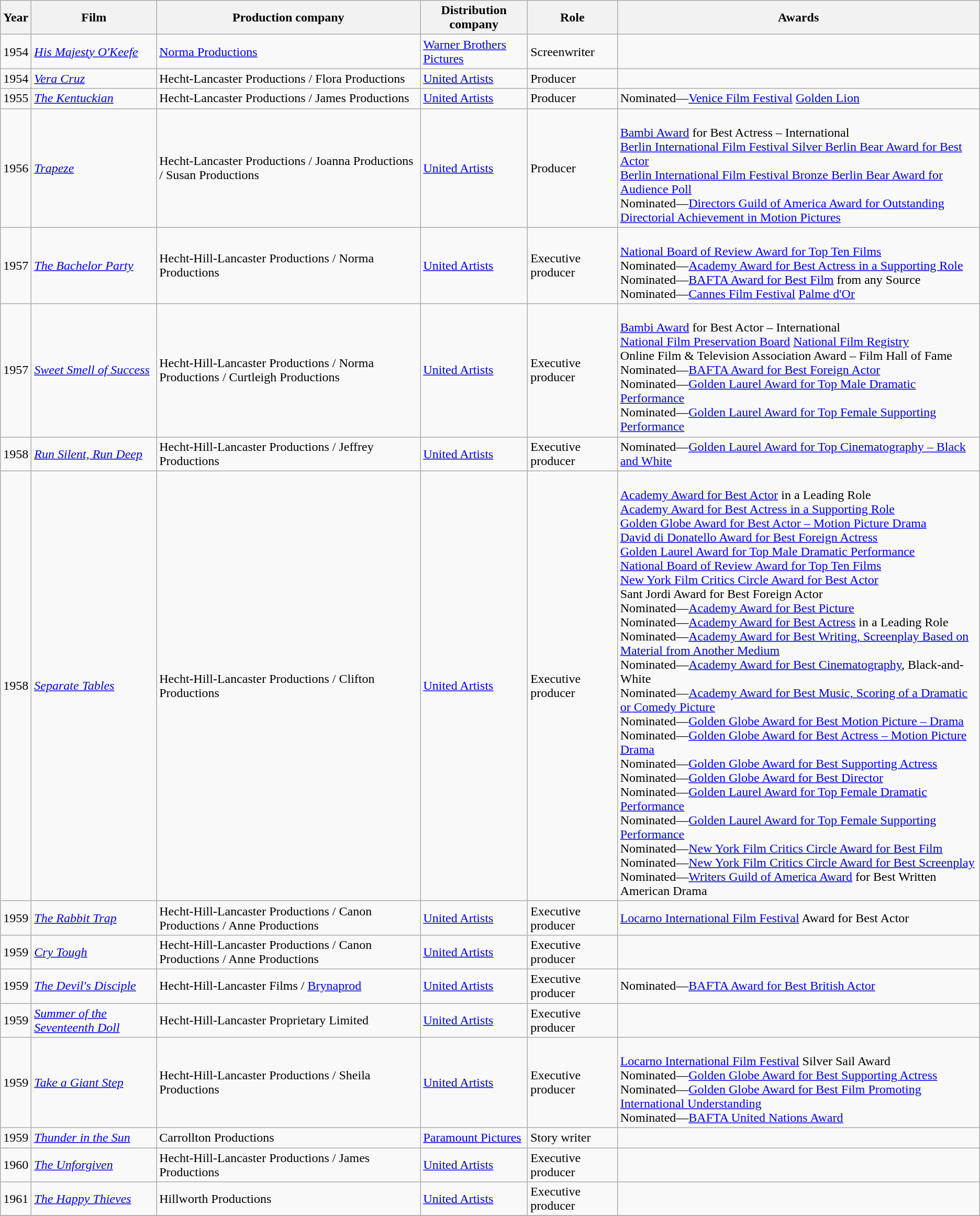<table class="wikitable sortable">
<tr>
<th>Year</th>
<th>Film</th>
<th>Production company</th>
<th>Distribution company</th>
<th>Role</th>
<th class="unsortable">Awards</th>
</tr>
<tr>
<td>1954</td>
<td><em><a href='#'>His Majesty O'Keefe</a></em></td>
<td><a href='#'>Norma Productions</a></td>
<td><a href='#'>Warner Brothers Pictures</a></td>
<td>Screenwriter</td>
<td></td>
</tr>
<tr>
<td>1954</td>
<td><em><a href='#'>Vera Cruz</a></em></td>
<td>Hecht-Lancaster Productions / Flora Productions</td>
<td><a href='#'>United Artists</a></td>
<td>Producer</td>
<td></td>
</tr>
<tr>
<td>1955</td>
<td><em><a href='#'>The Kentuckian</a></em></td>
<td>Hecht-Lancaster Productions / James Productions</td>
<td><a href='#'>United Artists</a></td>
<td>Producer</td>
<td>Nominated—<a href='#'>Venice Film Festival</a> <a href='#'>Golden Lion</a><br></td>
</tr>
<tr>
<td>1956</td>
<td><em><a href='#'>Trapeze</a></em></td>
<td>Hecht-Lancaster Productions / Joanna Productions / Susan Productions</td>
<td><a href='#'>United Artists</a></td>
<td>Producer</td>
<td><br><a href='#'>Bambi Award</a> for Best Actress – International<br>
<a href='#'>Berlin International Film Festival Silver Berlin Bear Award for Best Actor</a><br>
<a href='#'>Berlin International Film Festival Bronze Berlin Bear Award for Audience Poll</a><br>
Nominated—<a href='#'>Directors Guild of America Award for Outstanding Directorial Achievement in Motion Pictures</a><br></td>
</tr>
<tr>
<td>1957</td>
<td><em><a href='#'>The Bachelor Party</a></em></td>
<td>Hecht-Hill-Lancaster Productions / Norma Productions</td>
<td><a href='#'>United Artists</a></td>
<td>Executive producer</td>
<td><br><a href='#'>National Board of Review Award for Top Ten Films</a><br>
Nominated—<a href='#'>Academy Award for Best Actress in a Supporting Role</a><br>
Nominated—<a href='#'>BAFTA Award for Best Film</a> from any Source<br>
Nominated—<a href='#'>Cannes Film Festival</a> <a href='#'>Palme d'Or</a><br></td>
</tr>
<tr>
<td>1957</td>
<td><em><a href='#'>Sweet Smell of Success</a></em></td>
<td>Hecht-Hill-Lancaster Productions / Norma Productions / Curtleigh Productions</td>
<td><a href='#'>United Artists</a></td>
<td>Executive producer</td>
<td><br><a href='#'>Bambi Award</a> for Best Actor – International<br>
<a href='#'>National Film Preservation Board</a> <a href='#'>National Film Registry</a><br>
Online Film & Television Association Award – Film Hall of Fame<br>
Nominated—<a href='#'>BAFTA Award for Best Foreign Actor</a><br>
Nominated—<a href='#'>Golden Laurel Award for Top Male Dramatic Performance</a><br>
Nominated—<a href='#'>Golden Laurel Award for Top Female Supporting Performance</a><br></td>
</tr>
<tr>
<td>1958</td>
<td><em><a href='#'>Run Silent, Run Deep</a></em></td>
<td>Hecht-Hill-Lancaster Productions / Jeffrey Productions</td>
<td><a href='#'>United Artists</a></td>
<td>Executive producer</td>
<td>Nominated—<a href='#'>Golden Laurel Award for Top Cinematography – Black and White</a><br></td>
</tr>
<tr>
<td>1958</td>
<td><em><a href='#'>Separate Tables</a></em></td>
<td>Hecht-Hill-Lancaster Productions / Clifton Productions</td>
<td><a href='#'>United Artists</a></td>
<td>Executive producer</td>
<td><br><a href='#'>Academy Award for Best Actor</a> in a Leading Role<br>
<a href='#'>Academy Award for Best Actress in a Supporting Role</a><br>
<a href='#'>Golden Globe Award for Best Actor – Motion Picture Drama</a><br>
<a href='#'>David di Donatello Award for Best Foreign Actress</a><br>
<a href='#'>Golden Laurel Award for Top Male Dramatic Performance</a><br>
<a href='#'>National Board of Review Award for Top Ten Films</a><br>
<a href='#'>New York Film Critics Circle Award for Best Actor</a><br>
Sant Jordi Award for Best Foreign Actor<br>
Nominated—<a href='#'>Academy Award for Best Picture</a><br>
Nominated—<a href='#'>Academy Award for Best Actress</a> in a Leading Role<br>
Nominated—<a href='#'>Academy Award for Best Writing, Screenplay Based on Material from Another Medium</a><br>
Nominated—<a href='#'>Academy Award for Best Cinematography</a>, Black-and-White<br>
Nominated—<a href='#'>Academy Award for Best Music, Scoring of a Dramatic or Comedy Picture</a><br>
Nominated—<a href='#'>Golden Globe Award for Best Motion Picture – Drama</a><br>
Nominated—<a href='#'>Golden Globe Award for Best Actress – Motion Picture Drama</a><br>
Nominated—<a href='#'>Golden Globe Award for Best Supporting Actress</a><br>
Nominated—<a href='#'>Golden Globe Award for Best Director</a><br>
Nominated—<a href='#'>Golden Laurel Award for Top Female Dramatic Performance</a><br>
Nominated—<a href='#'>Golden Laurel Award for Top Female Supporting Performance</a><br>
Nominated—<a href='#'>New York Film Critics Circle Award for Best Film</a><br>
Nominated—<a href='#'>New York Film Critics Circle Award for Best Screenplay</a><br>
Nominated—<a href='#'>Writers Guild of America Award</a> for Best Written American Drama<br></td>
</tr>
<tr>
<td>1959</td>
<td><em><a href='#'>The Rabbit Trap</a></em></td>
<td>Hecht-Hill-Lancaster Productions / Canon Productions / Anne Productions</td>
<td><a href='#'>United Artists</a></td>
<td>Executive producer</td>
<td><a href='#'>Locarno International Film Festival</a> Award for Best Actor<br></td>
</tr>
<tr>
<td>1959</td>
<td><em><a href='#'>Cry Tough</a></em></td>
<td>Hecht-Hill-Lancaster Productions / Canon Productions / Anne Productions</td>
<td><a href='#'>United Artists</a></td>
<td>Executive producer</td>
<td></td>
</tr>
<tr>
<td>1959</td>
<td><em><a href='#'>The Devil's Disciple</a></em></td>
<td>Hecht-Hill-Lancaster Films / <a href='#'>Brynaprod</a></td>
<td><a href='#'>United Artists</a></td>
<td>Executive producer</td>
<td>Nominated—<a href='#'>BAFTA Award for Best British Actor</a><br></td>
</tr>
<tr>
<td>1959</td>
<td><em><a href='#'>Summer of the Seventeenth Doll</a></em></td>
<td>Hecht-Hill-Lancaster Proprietary Limited</td>
<td><a href='#'>United Artists</a></td>
<td>Executive producer</td>
<td></td>
</tr>
<tr>
<td>1959</td>
<td><em><a href='#'>Take a Giant Step</a></em></td>
<td>Hecht-Hill-Lancaster Productions / Sheila Productions</td>
<td><a href='#'>United Artists</a></td>
<td>Executive producer</td>
<td><br><a href='#'>Locarno International Film Festival</a> Silver Sail Award<br>
Nominated—<a href='#'>Golden Globe Award for Best Supporting Actress</a><br>
Nominated—<a href='#'>Golden Globe Award for Best Film Promoting International Understanding</a><br>
Nominated—<a href='#'>BAFTA United Nations Award</a><br></td>
</tr>
<tr>
<td>1959</td>
<td><em><a href='#'>Thunder in the Sun</a></em></td>
<td>Carrollton Productions</td>
<td><a href='#'>Paramount Pictures</a></td>
<td>Story writer</td>
<td></td>
</tr>
<tr>
<td>1960</td>
<td><em><a href='#'>The Unforgiven</a></em></td>
<td>Hecht-Hill-Lancaster Productions / James Productions</td>
<td><a href='#'>United Artists</a></td>
<td>Executive producer</td>
<td></td>
</tr>
<tr>
<td>1961</td>
<td><em><a href='#'>The Happy Thieves</a></em></td>
<td>Hillworth Productions</td>
<td><a href='#'>United Artists</a></td>
<td>Executive producer</td>
<td></td>
</tr>
<tr>
</tr>
</table>
